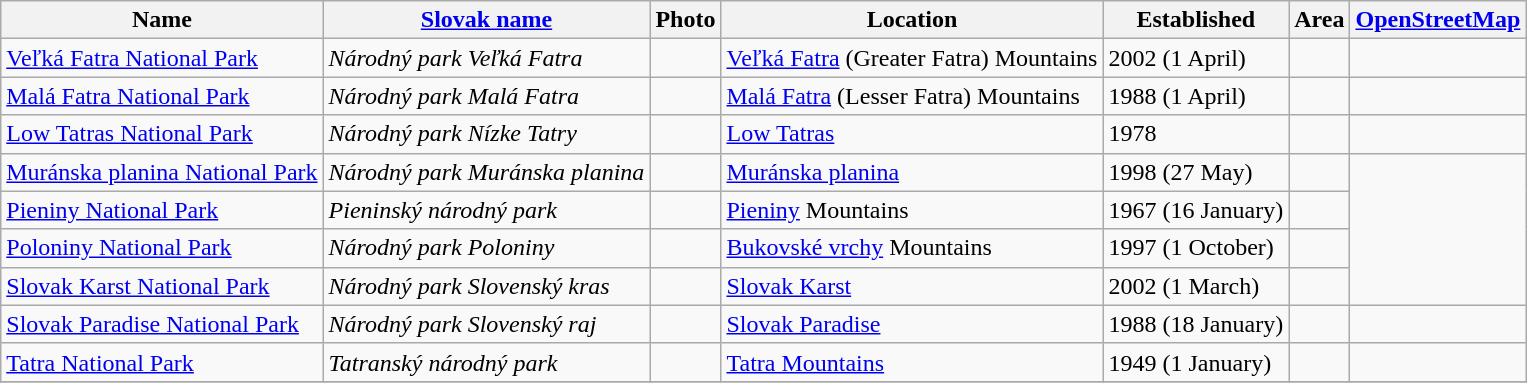<table class="wikitable sortable">
<tr>
<th>Name</th>
<th><a href='#'>Slovak name</a></th>
<th>Photo</th>
<th>Location</th>
<th>Established</th>
<th>Area</th>
<th><a href='#'>OpenStreetMap</a></th>
</tr>
<tr>
<td><a href='#'>Veľká Fatra National Park</a></td>
<td><em>Národný park Veľká Fatra</em></td>
<td></td>
<td><a href='#'>Veľká Fatra</a> (Greater Fatra) Mountains</td>
<td>2002 (1 April)</td>
<td></td>
<td></td>
</tr>
<tr>
<td><a href='#'>Malá Fatra National Park</a></td>
<td><em>Národný park Malá Fatra</em></td>
<td></td>
<td><a href='#'>Malá Fatra</a> (Lesser Fatra) Mountains</td>
<td>1988 (1 April)</td>
<td></td>
<td></td>
</tr>
<tr>
<td><a href='#'>Low Tatras National Park</a></td>
<td><em>Národný park Nízke Tatry</em></td>
<td></td>
<td><a href='#'>Low Tatras</a></td>
<td>1978</td>
<td></td>
<td></td>
</tr>
<tr>
<td><a href='#'>Muránska planina National Park</a></td>
<td><em>Národný park Muránska planina</em></td>
<td></td>
<td><a href='#'>Muránska planina</a></td>
<td>1998 (27 May)</td>
<td></td>
</tr>
<tr>
<td><a href='#'>Pieniny National Park</a></td>
<td><em>Pieninský národný park</em></td>
<td></td>
<td><a href='#'>Pieniny</a> Mountains</td>
<td>1967 (16 January)</td>
<td></td>
</tr>
<tr>
<td><a href='#'>Poloniny National Park</a></td>
<td><em>Národný park Poloniny</em></td>
<td></td>
<td><a href='#'>Bukovské vrchy</a> Mountains</td>
<td>1997 (1 October)</td>
<td></td>
</tr>
<tr>
<td><a href='#'>Slovak Karst National Park</a></td>
<td><em>Národný park Slovenský kras</em></td>
<td></td>
<td><a href='#'>Slovak Karst</a></td>
<td>2002 (1 March)</td>
<td></td>
</tr>
<tr>
<td><a href='#'>Slovak Paradise National Park</a></td>
<td><em>Národný park Slovenský raj</em></td>
<td></td>
<td><a href='#'>Slovak Paradise</a></td>
<td>1988 (18 January)</td>
<td></td>
<td></td>
</tr>
<tr>
<td><a href='#'>Tatra National Park</a></td>
<td><em>Tatranský národný park</em></td>
<td></td>
<td><a href='#'>Tatra Mountains</a></td>
<td>1949 (1 January)</td>
<td></td>
<td></td>
</tr>
<tr>
</tr>
</table>
